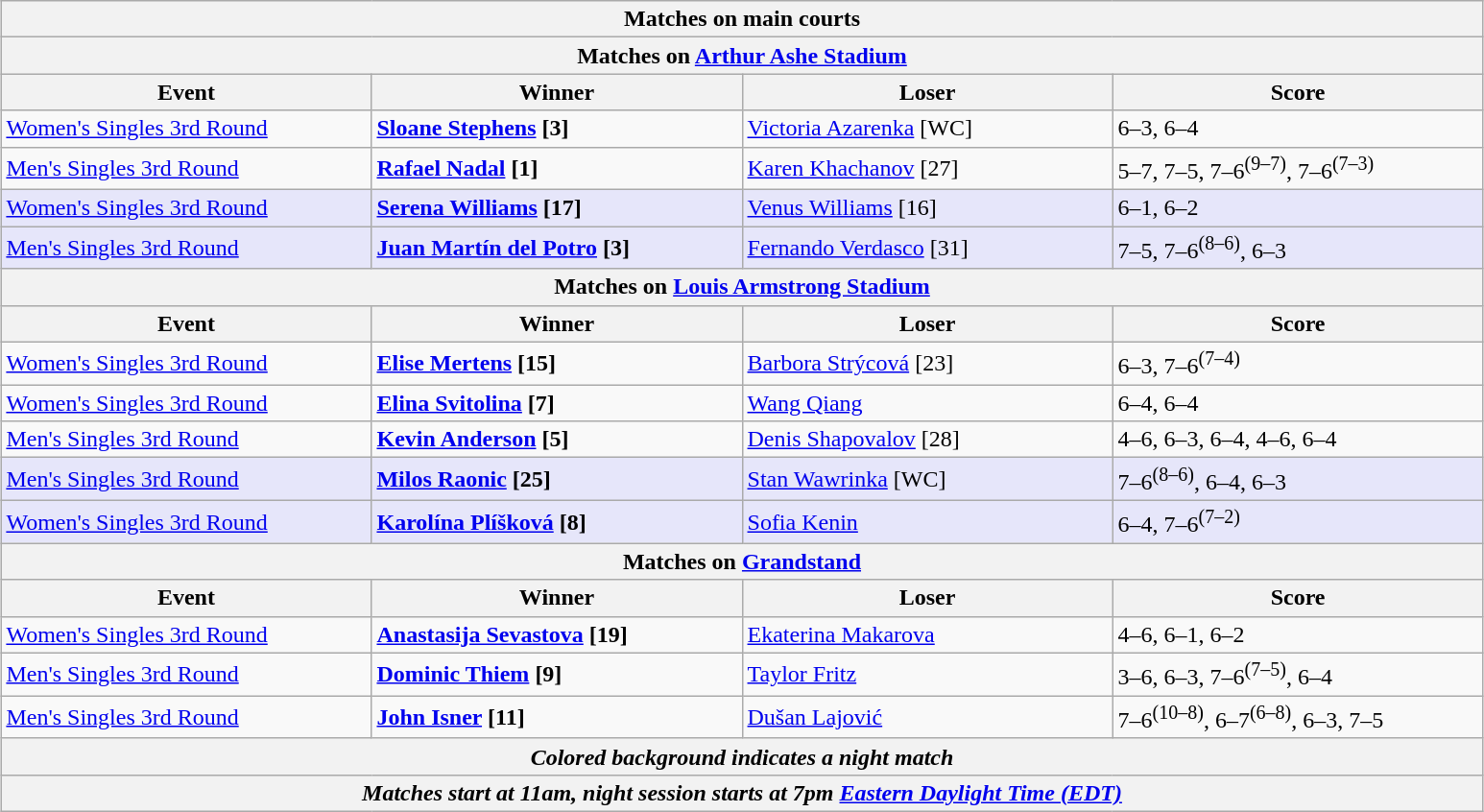<table class="wikitable" style="margin:auto;">
<tr>
<th colspan="4" style="white-space:nowrap;">Matches on main courts</th>
</tr>
<tr>
<th colspan="4"><strong>Matches on <a href='#'>Arthur Ashe Stadium</a></strong></th>
</tr>
<tr>
<th width=250>Event</th>
<th width=250>Winner</th>
<th width=250>Loser</th>
<th width=250>Score</th>
</tr>
<tr>
<td><a href='#'>Women's Singles 3rd Round</a></td>
<td> <strong><a href='#'>Sloane Stephens</a> [3]</strong></td>
<td> <a href='#'>Victoria Azarenka</a> [WC]</td>
<td>6–3, 6–4</td>
</tr>
<tr>
<td><a href='#'>Men's Singles 3rd Round</a></td>
<td> <strong><a href='#'>Rafael Nadal</a> [1]</strong></td>
<td> <a href='#'>Karen Khachanov</a> [27]</td>
<td>5–7, 7–5, 7–6<sup>(9–7)</sup>, 7–6<sup>(7–3)</sup></td>
</tr>
<tr bgcolor="lavender">
<td><a href='#'>Women's Singles 3rd Round</a></td>
<td><strong> <a href='#'>Serena Williams</a> [17]</strong></td>
<td> <a href='#'>Venus Williams</a> [16]</td>
<td>6–1, 6–2</td>
</tr>
<tr bgcolor="lavender">
<td><a href='#'>Men's Singles 3rd Round</a></td>
<td> <strong><a href='#'>Juan Martín del Potro</a> [3]</strong></td>
<td> <a href='#'>Fernando Verdasco</a> [31]</td>
<td>7–5, 7–6<sup>(8–6)</sup>, 6–3</td>
</tr>
<tr>
<th colspan="4"><strong>Matches on <a href='#'>Louis Armstrong Stadium</a></strong></th>
</tr>
<tr>
<th width=250>Event</th>
<th width=250>Winner</th>
<th width=250>Loser</th>
<th width=250>Score</th>
</tr>
<tr>
<td><a href='#'>Women's Singles 3rd Round</a></td>
<td> <strong><a href='#'>Elise Mertens</a> [15]</strong></td>
<td> <a href='#'>Barbora Strýcová</a> [23]</td>
<td>6–3, 7–6<sup>(7–4)</sup></td>
</tr>
<tr>
<td><a href='#'>Women's Singles 3rd Round</a></td>
<td> <strong><a href='#'>Elina Svitolina</a> [7]</strong></td>
<td> <a href='#'>Wang Qiang</a></td>
<td>6–4, 6–4</td>
</tr>
<tr>
<td><a href='#'>Men's Singles 3rd Round</a></td>
<td><strong> <a href='#'>Kevin Anderson</a> [5]</strong></td>
<td> <a href='#'>Denis Shapovalov</a> [28]</td>
<td>4–6, 6–3, 6–4, 4–6, 6–4</td>
</tr>
<tr bgcolor="lavender">
<td><a href='#'>Men's Singles 3rd Round</a></td>
<td> <strong><a href='#'>Milos Raonic</a> [25]</strong></td>
<td> <a href='#'>Stan Wawrinka</a> [WC]</td>
<td>7–6<sup>(8–6)</sup>, 6–4, 6–3</td>
</tr>
<tr bgcolor="lavender">
<td><a href='#'>Women's Singles 3rd Round</a></td>
<td> <strong><a href='#'>Karolína Plíšková</a> [8]</strong></td>
<td> <a href='#'>Sofia Kenin</a></td>
<td>6–4, 7–6<sup>(7–2)</sup></td>
</tr>
<tr>
<th colspan="4"><strong>Matches on <a href='#'>Grandstand</a></strong></th>
</tr>
<tr>
<th width=250>Event</th>
<th width=250>Winner</th>
<th width=250>Loser</th>
<th width=250>Score</th>
</tr>
<tr>
<td><a href='#'>Women's Singles 3rd Round</a></td>
<td> <strong><a href='#'>Anastasija Sevastova</a> [19]</strong></td>
<td> <a href='#'>Ekaterina Makarova</a></td>
<td>4–6, 6–1, 6–2</td>
</tr>
<tr>
<td><a href='#'>Men's Singles 3rd Round</a></td>
<td> <strong><a href='#'>Dominic Thiem</a> [9]</strong></td>
<td> <a href='#'>Taylor Fritz</a></td>
<td>3–6, 6–3, 7–6<sup>(7–5)</sup>, 6–4</td>
</tr>
<tr>
<td><a href='#'>Men's Singles 3rd Round</a></td>
<td> <strong><a href='#'>John Isner</a> [11]</strong></td>
<td> <a href='#'>Dušan Lajović</a></td>
<td>7–6<sup>(10–8)</sup>, 6–7<sup>(6–8)</sup>, 6–3, 7–5</td>
</tr>
<tr>
<th colspan=4><em>Colored background indicates a night match</em></th>
</tr>
<tr>
<th colspan=4><em>Matches start at 11am, night session starts at 7pm <a href='#'>Eastern Daylight Time (EDT)</a></em></th>
</tr>
</table>
